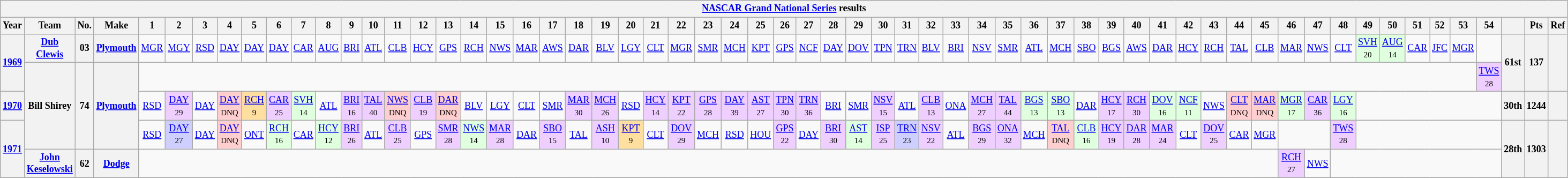<table class="wikitable" style="text-align:center; font-size:75%">
<tr>
<th colspan="61"><a href='#'>NASCAR Grand National Series</a> results</th>
</tr>
<tr>
<th>Year</th>
<th>Team</th>
<th>No.</th>
<th>Make</th>
<th>1</th>
<th>2</th>
<th>3</th>
<th>4</th>
<th>5</th>
<th>6</th>
<th>7</th>
<th>8</th>
<th>9</th>
<th>10</th>
<th>11</th>
<th>12</th>
<th>13</th>
<th>14</th>
<th>15</th>
<th>16</th>
<th>17</th>
<th>18</th>
<th>19</th>
<th>20</th>
<th>21</th>
<th>22</th>
<th>23</th>
<th>24</th>
<th>25</th>
<th>26</th>
<th>27</th>
<th>28</th>
<th>29</th>
<th>30</th>
<th>31</th>
<th>32</th>
<th>33</th>
<th>34</th>
<th>35</th>
<th>36</th>
<th>37</th>
<th>38</th>
<th>39</th>
<th>40</th>
<th>41</th>
<th>42</th>
<th>43</th>
<th>44</th>
<th>45</th>
<th>46</th>
<th>47</th>
<th>48</th>
<th>49</th>
<th>50</th>
<th>51</th>
<th>52</th>
<th>53</th>
<th>54</th>
<th></th>
<th>Pts</th>
<th>Ref</th>
</tr>
<tr>
<th rowspan=2><a href='#'>1969</a></th>
<th><a href='#'>Dub Clewis</a></th>
<th>03</th>
<th><a href='#'>Plymouth</a></th>
<td><a href='#'>MGR</a></td>
<td><a href='#'>MGY</a></td>
<td><a href='#'>RSD</a></td>
<td><a href='#'>DAY</a></td>
<td><a href='#'>DAY</a></td>
<td><a href='#'>DAY</a></td>
<td><a href='#'>CAR</a></td>
<td><a href='#'>AUG</a></td>
<td><a href='#'>BRI</a></td>
<td><a href='#'>ATL</a></td>
<td><a href='#'>CLB</a></td>
<td><a href='#'>HCY</a></td>
<td><a href='#'>GPS</a></td>
<td><a href='#'>RCH</a></td>
<td><a href='#'>NWS</a></td>
<td><a href='#'>MAR</a></td>
<td><a href='#'>AWS</a></td>
<td><a href='#'>DAR</a></td>
<td><a href='#'>BLV</a></td>
<td><a href='#'>LGY</a></td>
<td><a href='#'>CLT</a></td>
<td><a href='#'>MGR</a></td>
<td><a href='#'>SMR</a></td>
<td><a href='#'>MCH</a></td>
<td><a href='#'>KPT</a></td>
<td><a href='#'>GPS</a></td>
<td><a href='#'>NCF</a></td>
<td><a href='#'>DAY</a></td>
<td><a href='#'>DOV</a></td>
<td><a href='#'>TPN</a></td>
<td><a href='#'>TRN</a></td>
<td><a href='#'>BLV</a></td>
<td><a href='#'>BRI</a></td>
<td><a href='#'>NSV</a></td>
<td><a href='#'>SMR</a></td>
<td><a href='#'>ATL</a></td>
<td><a href='#'>MCH</a></td>
<td><a href='#'>SBO</a></td>
<td><a href='#'>BGS</a></td>
<td><a href='#'>AWS</a></td>
<td><a href='#'>DAR</a></td>
<td><a href='#'>HCY</a></td>
<td><a href='#'>RCH</a></td>
<td><a href='#'>TAL</a></td>
<td><a href='#'>CLB</a></td>
<td><a href='#'>MAR</a></td>
<td><a href='#'>NWS</a></td>
<td><a href='#'>CLT</a></td>
<td style="background:#DFFFDF;"><a href='#'>SVH</a><br><small>20</small></td>
<td style="background:#DFFFDF;"><a href='#'>AUG</a><br><small>14</small></td>
<td><a href='#'>CAR</a></td>
<td><a href='#'>JFC</a></td>
<td><a href='#'>MGR</a></td>
<td colspan=1></td>
<th rowspan=2>61st</th>
<th rowspan=2>137</th>
<th rowspan=2></th>
</tr>
<tr>
<th rowspan=3>Bill Shirey</th>
<th rowspan=3>74</th>
<th rowspan=3><a href='#'>Plymouth</a></th>
<td colspan=53></td>
<td style="background:#EFCFFF;"><a href='#'>TWS</a><br><small>28</small></td>
</tr>
<tr>
<th><a href='#'>1970</a></th>
<td><a href='#'>RSD</a></td>
<td style="background:#EFCFFF;"><a href='#'>DAY</a><br><small>29</small></td>
<td><a href='#'>DAY</a></td>
<td style="background:#FFCFCF;"><a href='#'>DAY</a><br><small>DNQ</small></td>
<td style="background:#FFDF9F;"><a href='#'>RCH</a><br><small>9</small></td>
<td style="background:#EFCFFF;"><a href='#'>CAR</a><br><small>25</small></td>
<td style="background:#DFFFDF;"><a href='#'>SVH</a><br><small>14</small></td>
<td><a href='#'>ATL</a></td>
<td style="background:#EFCFFF;"><a href='#'>BRI</a><br><small>16</small></td>
<td style="background:#EFCFFF;"><a href='#'>TAL</a><br><small>40</small></td>
<td style="background:#FFCFCF;"><a href='#'>NWS</a><br><small>DNQ</small></td>
<td style="background:#EFCFFF;"><a href='#'>CLB</a><br><small>19</small></td>
<td style="background:#FFCFCF;"><a href='#'>DAR</a><br><small>DNQ</small></td>
<td><a href='#'>BLV</a></td>
<td><a href='#'>LGY</a></td>
<td><a href='#'>CLT</a></td>
<td><a href='#'>SMR</a></td>
<td style="background:#EFCFFF;"><a href='#'>MAR</a><br><small>30</small></td>
<td style="background:#EFCFFF;"><a href='#'>MCH</a><br><small>26</small></td>
<td><a href='#'>RSD</a></td>
<td style="background:#EFCFFF;"><a href='#'>HCY</a><br><small>14</small></td>
<td style="background:#EFCFFF;"><a href='#'>KPT</a><br><small>22</small></td>
<td style="background:#EFCFFF;"><a href='#'>GPS</a><br><small>28</small></td>
<td style="background:#EFCFFF;"><a href='#'>DAY</a><br><small>39</small></td>
<td style="background:#EFCFFF;"><a href='#'>AST</a><br><small>27</small></td>
<td style="background:#EFCFFF;"><a href='#'>TPN</a><br><small>30</small></td>
<td style="background:#EFCFFF;"><a href='#'>TRN</a><br><small>36</small></td>
<td><a href='#'>BRI</a></td>
<td><a href='#'>SMR</a></td>
<td style="background:#EFCFFF;"><a href='#'>NSV</a><br><small>15</small></td>
<td><a href='#'>ATL</a></td>
<td style="background:#EFCFFF;"><a href='#'>CLB</a><br><small>13</small></td>
<td><a href='#'>ONA</a></td>
<td style="background:#EFCFFF;"><a href='#'>MCH</a><br><small>27</small></td>
<td style="background:#EFCFFF;"><a href='#'>TAL</a><br><small>44</small></td>
<td style="background:#DFFFDF;"><a href='#'>BGS</a><br><small>13</small></td>
<td style="background:#DFFFDF;"><a href='#'>SBO</a><br><small>13</small></td>
<td><a href='#'>DAR</a></td>
<td style="background:#EFCFFF;"><a href='#'>HCY</a><br><small>17</small></td>
<td style="background:#EFCFFF;"><a href='#'>RCH</a><br><small>30</small></td>
<td style="background:#DFFFDF;"><a href='#'>DOV</a><br><small>16</small></td>
<td style="background:#DFFFDF;"><a href='#'>NCF</a><br><small>11</small></td>
<td><a href='#'>NWS</a></td>
<td style="background:#FFCFCF;"><a href='#'>CLT</a><br><small>DNQ</small></td>
<td style="background:#FFCFCF;"><a href='#'>MAR</a><br><small>DNQ</small></td>
<td style="background:#DFFFDF;"><a href='#'>MGR</a><br><small>17</small></td>
<td style="background:#EFCFFF;"><a href='#'>CAR</a><br><small>36</small></td>
<td style="background:#DFFFDF;"><a href='#'>LGY</a><br><small>16</small></td>
<td colspan=6></td>
<th>30th</th>
<th>1244</th>
<th></th>
</tr>
<tr>
<th rowspan=2><a href='#'>1971</a></th>
<td><a href='#'>RSD</a></td>
<td style="background:#CFCFFF;"><a href='#'>DAY</a><br><small>27</small></td>
<td><a href='#'>DAY</a></td>
<td style="background:#FFCFCF;"><a href='#'>DAY</a><br><small>DNQ</small></td>
<td><a href='#'>ONT</a></td>
<td style="background:#DFFFDF;"><a href='#'>RCH</a><br><small>16</small></td>
<td><a href='#'>CAR</a></td>
<td style="background:#DFFFDF;"><a href='#'>HCY</a><br><small>12</small></td>
<td style="background:#EFCFFF;"><a href='#'>BRI</a><br><small>26</small></td>
<td><a href='#'>ATL</a></td>
<td style="background:#EFCFFF;"><a href='#'>CLB</a><br><small>25</small></td>
<td><a href='#'>GPS</a></td>
<td style="background:#EFCFFF;"><a href='#'>SMR</a><br><small>28</small></td>
<td style="background:#DFFFDF;"><a href='#'>NWS</a><br><small>14</small></td>
<td style="background:#EFCFFF;"><a href='#'>MAR</a><br><small>28</small></td>
<td><a href='#'>DAR</a></td>
<td style="background:#EFCFFF;"><a href='#'>SBO</a><br><small>15</small></td>
<td><a href='#'>TAL</a></td>
<td style="background:#EFCFFF;"><a href='#'>ASH</a><br><small>10</small></td>
<td style="background:#FFDF9F;"><a href='#'>KPT</a><br><small>9</small></td>
<td><a href='#'>CLT</a></td>
<td style="background:#EFCFFF;"><a href='#'>DOV</a><br><small>29</small></td>
<td><a href='#'>MCH</a></td>
<td><a href='#'>RSD</a></td>
<td><a href='#'>HOU</a></td>
<td style="background:#EFCFFF;"><a href='#'>GPS</a><br><small>22</small></td>
<td><a href='#'>DAY</a></td>
<td style="background:#EFCFFF;"><a href='#'>BRI</a><br><small>30</small></td>
<td style="background:#DFFFDF;"><a href='#'>AST</a><br><small>14</small></td>
<td style="background:#EFCFFF;"><a href='#'>ISP</a><br><small>25</small></td>
<td style="background:#CFCFFF;"><a href='#'>TRN</a><br><small>23</small></td>
<td style="background:#EFCFFF;"><a href='#'>NSV</a><br><small>22</small></td>
<td><a href='#'>ATL</a></td>
<td style="background:#EFCFFF;"><a href='#'>BGS</a><br><small>29</small></td>
<td style="background:#EFCFFF;"><a href='#'>ONA</a><br><small>32</small></td>
<td><a href='#'>MCH</a></td>
<td style="background:#FFCFCF;"><a href='#'>TAL</a><br><small>DNQ</small></td>
<td style="background:#DFFFDF;"><a href='#'>CLB</a><br><small>16</small></td>
<td style="background:#EFCFFF;"><a href='#'>HCY</a><br><small>19</small></td>
<td style="background:#EFCFFF;"><a href='#'>DAR</a><br><small>28</small></td>
<td style="background:#EFCFFF;"><a href='#'>MAR</a><br><small>24</small></td>
<td><a href='#'>CLT</a></td>
<td style="background:#EFCFFF;"><a href='#'>DOV</a><br><small>25</small></td>
<td><a href='#'>CAR</a></td>
<td><a href='#'>MGR</a></td>
<td colspan=2></td>
<td style="background:#EFCFFF;"><a href='#'>TWS</a><br><small>28</small></td>
<td colspan=6></td>
<th rowspan=2>28th</th>
<th rowspan=2>1303</th>
<th rowspan=2></th>
</tr>
<tr>
<th><a href='#'>John Keselowski</a></th>
<th>62</th>
<th><a href='#'>Dodge</a></th>
<td colspan=45></td>
<td style="background:#EFCFFF;"><a href='#'>RCH</a><br><small>27</small></td>
<td><a href='#'>NWS</a></td>
<td colspan=7></td>
</tr>
<tr>
</tr>
</table>
